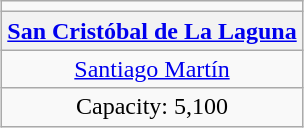<table class="wikitable" style="margin:1em auto; text-align:center">
<tr>
<td></td>
</tr>
<tr>
<th><a href='#'>San Cristóbal de La Laguna</a></th>
</tr>
<tr>
<td><a href='#'>Santiago Martín</a></td>
</tr>
<tr>
<td>Capacity: 5,100</td>
</tr>
</table>
